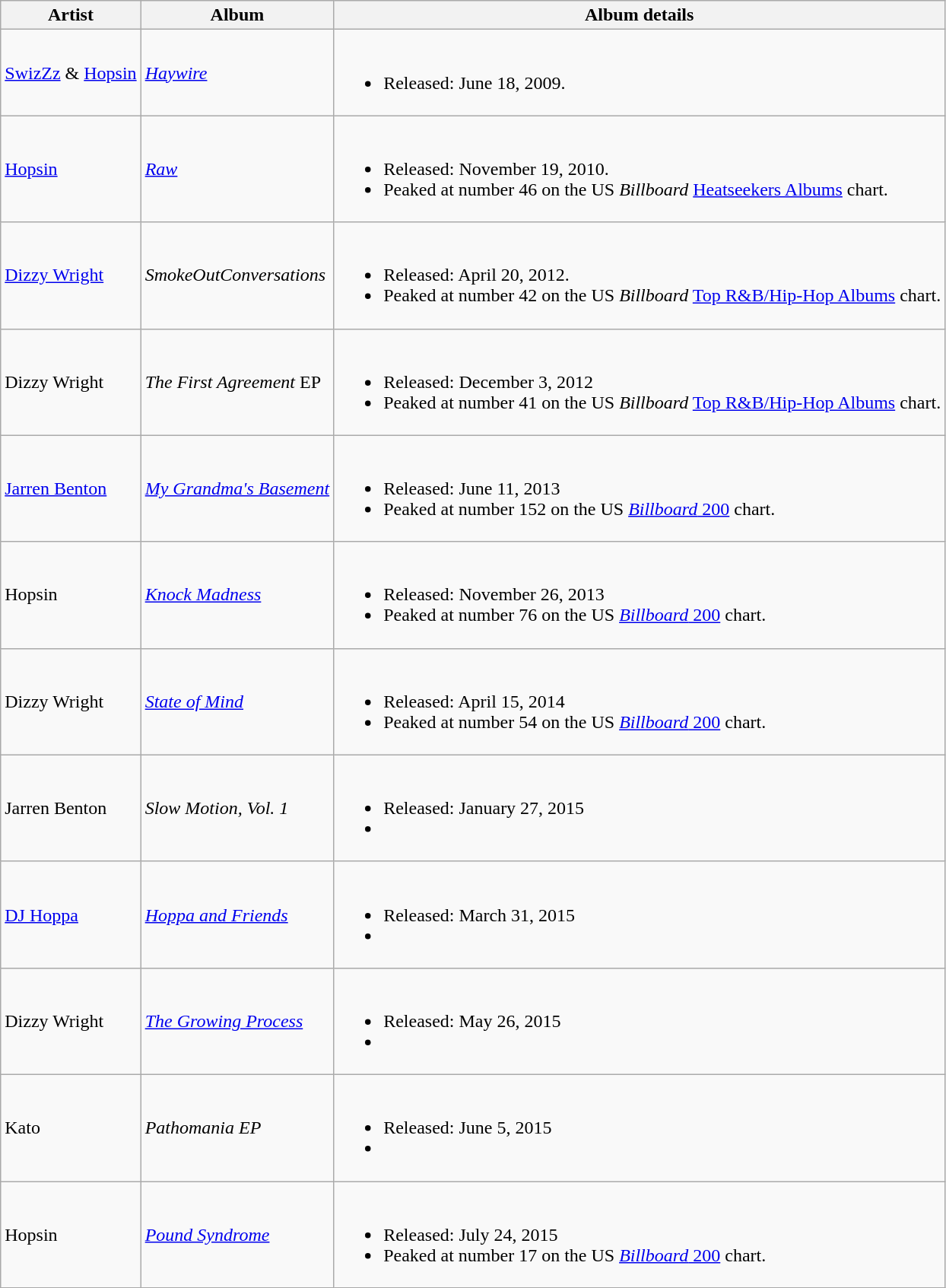<table class="wikitable sortable">
<tr>
<th>Artist</th>
<th>Album</th>
<th class="unsortable">Album details</th>
</tr>
<tr>
<td><a href='#'>SwizZz</a> & <a href='#'>Hopsin</a></td>
<td><em><a href='#'>Haywire</a></em></td>
<td><br><ul><li>Released: June 18, 2009.</li></ul></td>
</tr>
<tr>
<td><a href='#'>Hopsin</a></td>
<td><em><a href='#'>Raw</a></em></td>
<td><br><ul><li>Released: November 19, 2010.</li><li>Peaked at number 46 on the US <em>Billboard</em> <a href='#'>Heatseekers Albums</a>  chart.</li></ul></td>
</tr>
<tr>
<td><a href='#'>Dizzy Wright</a></td>
<td><em>SmokeOutConversations</em></td>
<td><br><ul><li>Released: April 20, 2012.</li><li>Peaked at number 42 on the US <em>Billboard</em> <a href='#'>Top R&B/Hip-Hop Albums</a> chart.</li></ul></td>
</tr>
<tr>
<td>Dizzy Wright</td>
<td><em>The First Agreement</em> EP</td>
<td><br><ul><li>Released: December 3, 2012</li><li>Peaked at number 41 on the US <em>Billboard</em> <a href='#'>Top R&B/Hip-Hop Albums</a> chart.</li></ul></td>
</tr>
<tr>
<td><a href='#'>Jarren Benton</a></td>
<td><em><a href='#'>My Grandma's Basement</a></em></td>
<td><br><ul><li>Released: June 11, 2013</li><li>Peaked at number 152 on the US <a href='#'><em>Billboard</em> 200</a> chart.</li></ul></td>
</tr>
<tr>
<td>Hopsin</td>
<td><em><a href='#'>Knock Madness</a></em></td>
<td><br><ul><li>Released: November 26, 2013</li><li>Peaked at number 76 on the US <a href='#'><em>Billboard</em> 200</a> chart.</li></ul></td>
</tr>
<tr>
<td>Dizzy Wright</td>
<td><em><a href='#'>State of Mind</a></em></td>
<td><br><ul><li>Released: April 15, 2014</li><li>Peaked at number 54 on the US <a href='#'><em>Billboard</em> 200</a> chart.</li></ul></td>
</tr>
<tr>
<td>Jarren Benton</td>
<td><em>Slow Motion, Vol. 1</em></td>
<td><br><ul><li>Released: January 27, 2015</li><li></li></ul></td>
</tr>
<tr>
<td><a href='#'>DJ Hoppa</a></td>
<td><em><a href='#'>Hoppa and Friends</a></em></td>
<td><br><ul><li>Released: March 31, 2015</li><li></li></ul></td>
</tr>
<tr>
<td>Dizzy Wright</td>
<td><em><a href='#'>The Growing Process</a></em></td>
<td><br><ul><li>Released: May 26, 2015</li><li></li></ul></td>
</tr>
<tr>
<td>Kato</td>
<td><em>Pathomania EP</em></td>
<td><br><ul><li>Released: June 5, 2015</li><li></li></ul></td>
</tr>
<tr>
<td>Hopsin</td>
<td><em><a href='#'>Pound Syndrome</a></em></td>
<td><br><ul><li>Released: July 24, 2015</li><li>Peaked at number 17 on the US <a href='#'><em>Billboard</em> 200</a> chart.</li></ul></td>
</tr>
</table>
